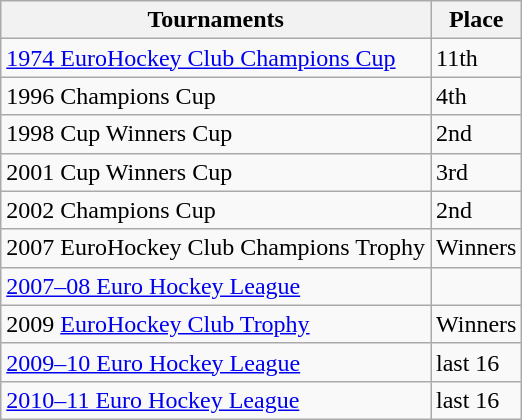<table class="wikitable collapsible">
<tr>
<th>Tournaments</th>
<th>Place</th>
</tr>
<tr>
<td><a href='#'>1974 EuroHockey Club Champions Cup</a></td>
<td>11th</td>
</tr>
<tr>
<td>1996 Champions Cup</td>
<td>4th</td>
</tr>
<tr>
<td>1998 Cup Winners Cup</td>
<td>2nd</td>
</tr>
<tr>
<td>2001 Cup Winners Cup</td>
<td>3rd</td>
</tr>
<tr>
<td>2002 Champions Cup</td>
<td>2nd</td>
</tr>
<tr>
<td>2007 EuroHockey Club Champions Trophy</td>
<td>Winners</td>
</tr>
<tr>
<td><a href='#'>2007–08 Euro Hockey League</a></td>
<td></td>
</tr>
<tr>
<td>2009 <a href='#'>EuroHockey Club Trophy</a></td>
<td>Winners</td>
</tr>
<tr>
<td><a href='#'>2009–10 Euro Hockey League</a></td>
<td>last 16</td>
</tr>
<tr>
<td><a href='#'>2010–11 Euro Hockey League</a></td>
<td>last 16</td>
</tr>
</table>
